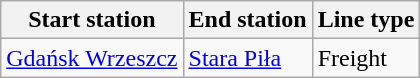<table class="wikitable">
<tr>
<th>Start station</th>
<th>End station</th>
<th>Line type</th>
</tr>
<tr>
<td><a href='#'>Gdańsk Wrzeszcz</a></td>
<td><a href='#'>Stara Piła</a></td>
<td>Freight</td>
</tr>
</table>
